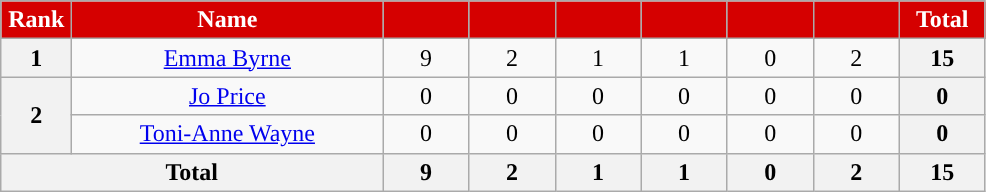<table class="wikitable" style="text-align:center; font-size:100%; ">
<tr>
<th style="background:#d50000; color:white; text-align:center; width:40px">Rank</th>
<th style="background:#d50000; color:white; text-align:center; width:200px">Name</th>
<th style="background:#d50000; color:white; text-align:center; width:50px;"></th>
<th style="background:#d50000; color:white; text-align:center; width:50px;"></th>
<th style="background:#d50000; color:white; text-align:center; width:50px;"></th>
<th style="background:#d50000; color:white; text-align:center; width:50px;"></th>
<th style="background:#d50000; color:white; text-align:center; width:50px;"></th>
<th style="background:#d50000; color:white; text-align:center; width:50px;"></th>
<th style="background:#d50000; color:white; text-align:center; width:50px;">Total</th>
</tr>
<tr>
<th>1</th>
<td> <a href='#'>Emma Byrne</a></td>
<td>9</td>
<td>2</td>
<td>1</td>
<td>1</td>
<td>0</td>
<td>2</td>
<th>15</th>
</tr>
<tr>
<th rowspan="2">2</th>
<td> <a href='#'>Jo Price</a></td>
<td>0</td>
<td>0</td>
<td>0</td>
<td>0</td>
<td>0</td>
<td>0</td>
<th>0</th>
</tr>
<tr>
<td> <a href='#'>Toni-Anne Wayne</a></td>
<td>0</td>
<td>0</td>
<td>0</td>
<td>0</td>
<td>0</td>
<td>0</td>
<th>0</th>
</tr>
<tr>
<th colspan="2">Total</th>
<th>9</th>
<th>2</th>
<th>1</th>
<th>1</th>
<th>0</th>
<th>2</th>
<th>15</th>
</tr>
</table>
